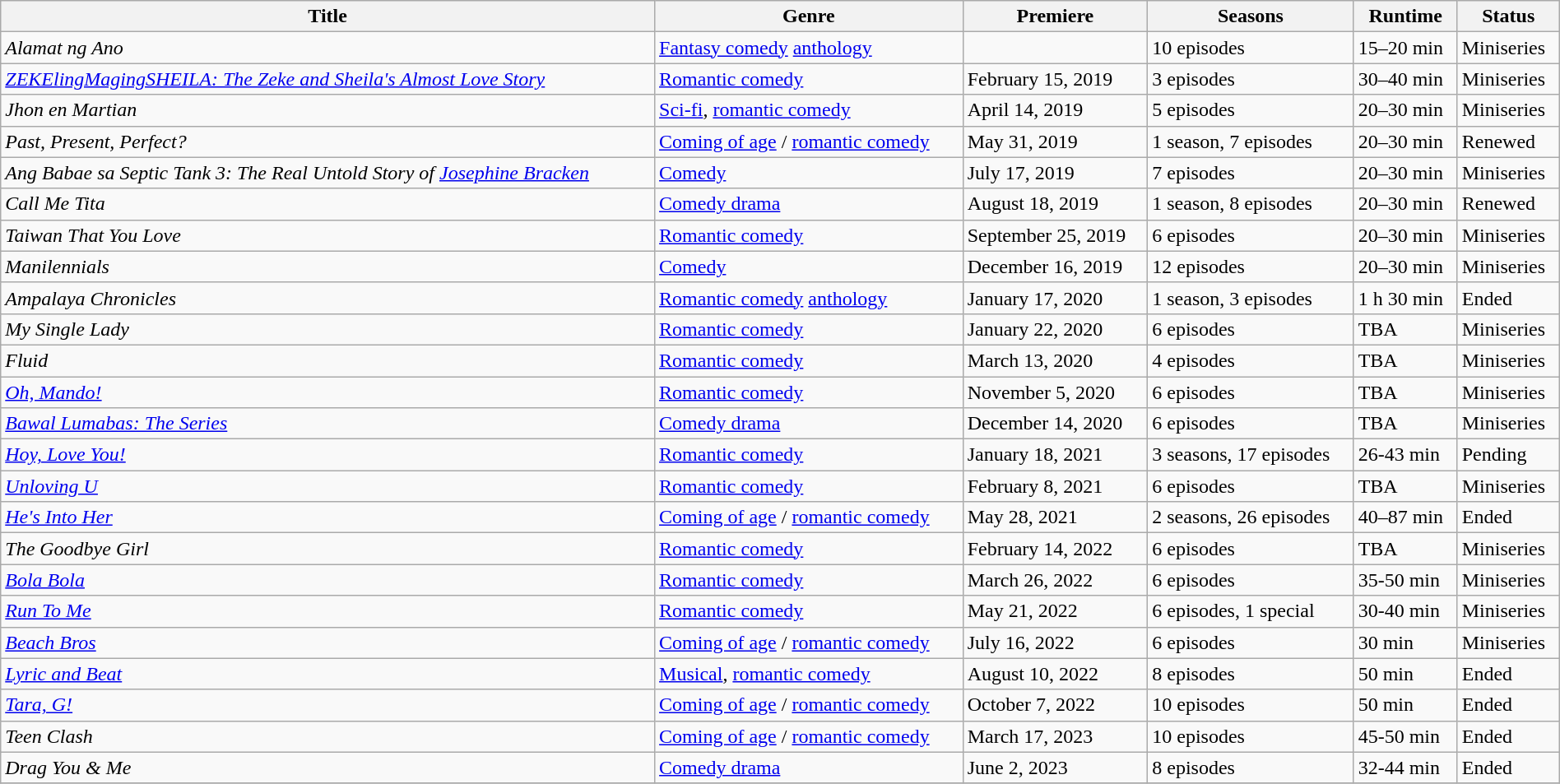<table class="wikitable sortable" style="width:100%">
<tr>
<th>Title</th>
<th>Genre</th>
<th>Premiere</th>
<th>Seasons</th>
<th>Runtime</th>
<th>Status</th>
</tr>
<tr>
<td><em>Alamat ng Ano</em></td>
<td><a href='#'>Fantasy comedy</a> <a href='#'>anthology</a></td>
<td></td>
<td>10 episodes</td>
<td>15–20 min</td>
<td>Miniseries</td>
</tr>
<tr>
<td><em><a href='#'>ZEKElingMagingSHEILA: The Zeke and Sheila's Almost Love Story</a></em></td>
<td><a href='#'>Romantic comedy</a></td>
<td>February 15, 2019</td>
<td>3 episodes</td>
<td>30–40 min</td>
<td>Miniseries</td>
</tr>
<tr>
<td><em>Jhon en Martian</em></td>
<td><a href='#'>Sci-fi</a>, <a href='#'>romantic comedy</a></td>
<td>April 14, 2019</td>
<td>5 episodes</td>
<td>20–30 min</td>
<td>Miniseries</td>
</tr>
<tr>
<td><em>Past, Present, Perfect?</em></td>
<td><a href='#'>Coming of age</a> / <a href='#'>romantic comedy</a></td>
<td>May 31, 2019</td>
<td>1 season, 7 episodes</td>
<td>20–30 min</td>
<td>Renewed</td>
</tr>
<tr>
<td><em>Ang Babae sa Septic Tank 3: The Real Untold Story of <a href='#'>Josephine Bracken</a></em></td>
<td><a href='#'>Comedy</a></td>
<td>July 17, 2019</td>
<td>7 episodes</td>
<td>20–30 min</td>
<td>Miniseries</td>
</tr>
<tr>
<td><em>Call Me Tita</em></td>
<td><a href='#'>Comedy drama</a></td>
<td>August 18, 2019</td>
<td>1 season, 8 episodes</td>
<td>20–30 min</td>
<td>Renewed</td>
</tr>
<tr>
<td><em>Taiwan That You Love</em></td>
<td><a href='#'>Romantic comedy</a></td>
<td>September 25, 2019</td>
<td>6 episodes</td>
<td>20–30 min</td>
<td>Miniseries</td>
</tr>
<tr>
<td><em>Manilennials</em></td>
<td><a href='#'>Comedy</a></td>
<td>December 16, 2019</td>
<td>12 episodes</td>
<td>20–30 min</td>
<td>Miniseries</td>
</tr>
<tr>
<td><em>Ampalaya Chronicles</em></td>
<td><a href='#'>Romantic comedy</a> <a href='#'>anthology</a></td>
<td>January 17, 2020</td>
<td>1 season, 3 episodes</td>
<td>1 h 30 min</td>
<td>Ended</td>
</tr>
<tr>
<td><em>My Single Lady</em></td>
<td><a href='#'>Romantic comedy</a></td>
<td>January 22, 2020</td>
<td>6 episodes</td>
<td>TBA</td>
<td>Miniseries</td>
</tr>
<tr>
<td><em>Fluid</em></td>
<td><a href='#'>Romantic comedy</a></td>
<td>March 13, 2020</td>
<td>4 episodes</td>
<td>TBA</td>
<td>Miniseries</td>
</tr>
<tr>
<td><em><a href='#'>Oh, Mando!</a></em></td>
<td><a href='#'>Romantic comedy</a></td>
<td>November 5, 2020</td>
<td>6 episodes</td>
<td>TBA</td>
<td>Miniseries</td>
</tr>
<tr>
<td><em><a href='#'>Bawal Lumabas: The Series</a></em></td>
<td><a href='#'>Comedy drama</a></td>
<td>December 14, 2020</td>
<td>6 episodes</td>
<td>TBA</td>
<td>Miniseries</td>
</tr>
<tr>
<td><em><a href='#'>Hoy, Love You!</a></em></td>
<td><a href='#'>Romantic comedy</a></td>
<td>January 18, 2021</td>
<td>3 seasons, 17 episodes</td>
<td>26-43 min</td>
<td>Pending</td>
</tr>
<tr>
<td><em><a href='#'>Unloving U</a></em></td>
<td><a href='#'>Romantic comedy</a></td>
<td>February 8, 2021</td>
<td>6 episodes</td>
<td>TBA</td>
<td>Miniseries</td>
</tr>
<tr>
<td><em><a href='#'>He's Into Her</a></em></td>
<td><a href='#'>Coming of age</a> / <a href='#'>romantic comedy</a></td>
<td>May 28, 2021</td>
<td>2 seasons, 26 episodes</td>
<td>40–87 min</td>
<td>Ended</td>
</tr>
<tr>
<td><em>The Goodbye Girl</em></td>
<td><a href='#'>Romantic comedy</a></td>
<td>February 14, 2022</td>
<td>6 episodes</td>
<td>TBA</td>
<td>Miniseries</td>
</tr>
<tr>
<td><em><a href='#'>Bola Bola</a></em></td>
<td><a href='#'>Romantic comedy</a></td>
<td>March 26, 2022</td>
<td>6 episodes</td>
<td>35-50 min</td>
<td>Miniseries</td>
</tr>
<tr>
<td><em><a href='#'>Run To Me</a></em></td>
<td><a href='#'>Romantic comedy</a></td>
<td>May 21, 2022</td>
<td>6 episodes, 1 special</td>
<td>30-40 min</td>
<td>Miniseries</td>
</tr>
<tr>
<td><em><a href='#'>Beach Bros</a></em></td>
<td><a href='#'>Coming of age</a> / <a href='#'>romantic comedy</a></td>
<td>July 16, 2022</td>
<td>6 episodes</td>
<td>30 min</td>
<td>Miniseries</td>
</tr>
<tr>
<td><em><a href='#'>Lyric and Beat</a></em></td>
<td><a href='#'>Musical</a>, <a href='#'>romantic comedy</a></td>
<td>August 10, 2022</td>
<td>8 episodes</td>
<td>50 min</td>
<td>Ended</td>
</tr>
<tr>
<td><em><a href='#'>Tara, G!</a></em></td>
<td><a href='#'>Coming of age</a> / <a href='#'>romantic comedy</a></td>
<td>October 7, 2022</td>
<td>10 episodes</td>
<td>50 min</td>
<td>Ended</td>
</tr>
<tr>
<td><em>Teen Clash</em></td>
<td><a href='#'>Coming of age</a> / <a href='#'>romantic comedy</a></td>
<td>March 17, 2023</td>
<td>10 episodes</td>
<td>45-50 min</td>
<td>Ended</td>
</tr>
<tr>
<td><em>Drag You & Me</em></td>
<td><a href='#'>Comedy drama</a></td>
<td>June 2, 2023</td>
<td>8 episodes</td>
<td>32-44 min</td>
<td>Ended</td>
</tr>
<tr>
</tr>
</table>
